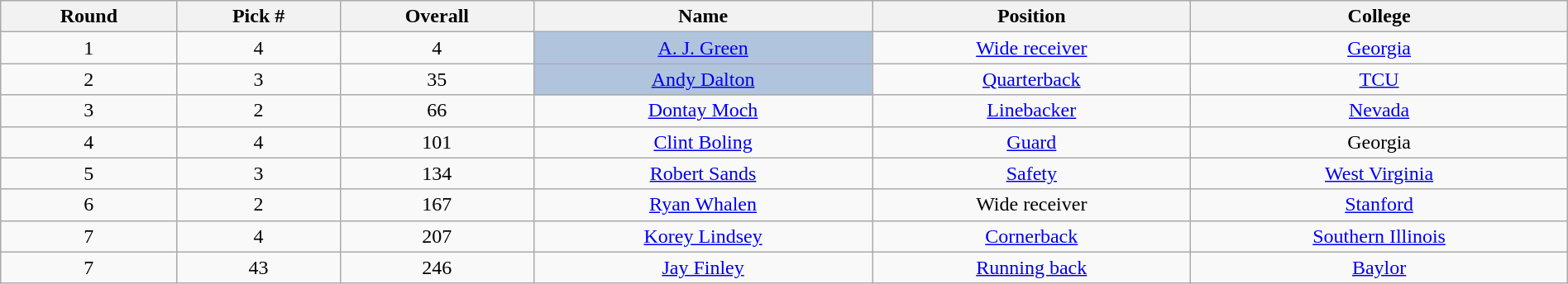<table class="wikitable sortable sortable" style="width: 100%; text-align:center">
<tr>
<th>Round</th>
<th>Pick #</th>
<th>Overall</th>
<th>Name</th>
<th>Position</th>
<th>College</th>
</tr>
<tr>
<td>1</td>
<td>4</td>
<td>4</td>
<td bgcolor=lightsteelblue><a href='#'>A. J. Green</a></td>
<td><a href='#'>Wide receiver</a></td>
<td><a href='#'>Georgia</a></td>
</tr>
<tr>
<td>2</td>
<td>3</td>
<td>35</td>
<td bgcolor=lightsteelblue><a href='#'>Andy Dalton</a></td>
<td><a href='#'>Quarterback</a></td>
<td><a href='#'>TCU</a></td>
</tr>
<tr>
<td>3</td>
<td>2</td>
<td>66</td>
<td><a href='#'>Dontay Moch</a></td>
<td><a href='#'>Linebacker</a></td>
<td><a href='#'>Nevada</a></td>
</tr>
<tr>
<td>4</td>
<td>4</td>
<td>101</td>
<td><a href='#'>Clint Boling</a></td>
<td><a href='#'>Guard</a></td>
<td>Georgia</td>
</tr>
<tr>
<td>5</td>
<td>3</td>
<td>134</td>
<td><a href='#'>Robert Sands</a></td>
<td><a href='#'>Safety</a></td>
<td><a href='#'>West Virginia</a></td>
</tr>
<tr>
<td>6</td>
<td>2</td>
<td>167</td>
<td><a href='#'>Ryan Whalen</a></td>
<td>Wide receiver</td>
<td><a href='#'>Stanford</a></td>
</tr>
<tr>
<td>7</td>
<td>4</td>
<td>207</td>
<td><a href='#'>Korey Lindsey</a></td>
<td><a href='#'>Cornerback</a></td>
<td><a href='#'>Southern Illinois</a></td>
</tr>
<tr>
<td>7</td>
<td>43</td>
<td>246</td>
<td><a href='#'>Jay Finley</a></td>
<td><a href='#'>Running back</a></td>
<td><a href='#'>Baylor</a></td>
</tr>
</table>
